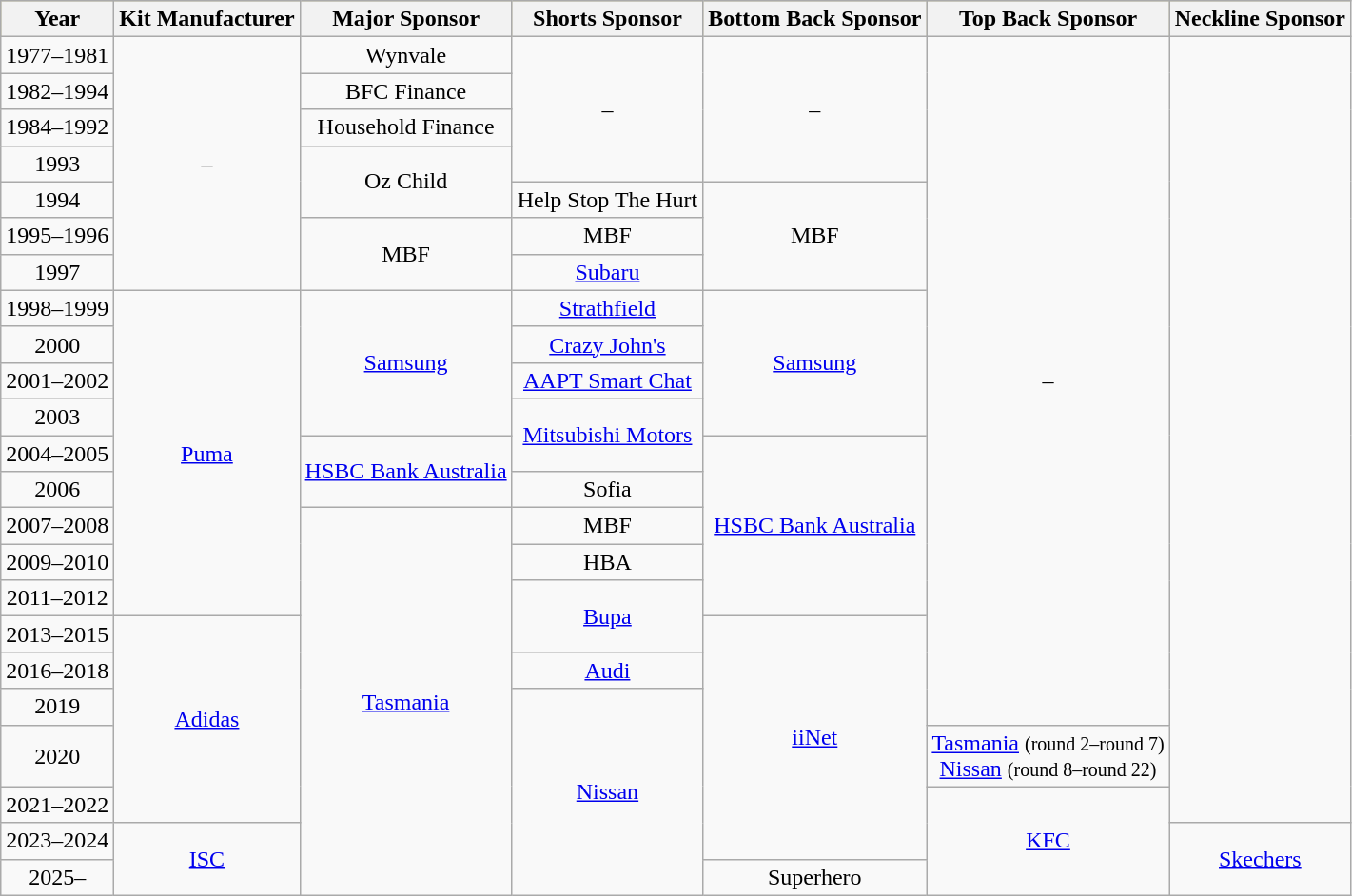<table class="wikitable sortable" style="text-align:center">
<tr style="background:#bdb76b;">
<th>Year</th>
<th>Kit Manufacturer</th>
<th>Major Sponsor</th>
<th>Shorts Sponsor</th>
<th>Bottom Back Sponsor</th>
<th>Top Back Sponsor</th>
<th>Neckline Sponsor</th>
</tr>
<tr>
<td>1977–1981</td>
<td rowspan="7">–</td>
<td>Wynvale</td>
<td rowspan=4>–</td>
<td rowspan="4">–</td>
<td rowspan="19">–</td>
</tr>
<tr>
<td>1982–1994</td>
<td>BFC Finance</td>
</tr>
<tr>
<td>1984–1992</td>
<td>Household Finance</td>
</tr>
<tr>
<td>1993</td>
<td rowspan=2>Oz Child</td>
</tr>
<tr>
<td>1994</td>
<td>Help Stop The Hurt</td>
<td rowspan=3>MBF</td>
</tr>
<tr>
<td>1995–1996</td>
<td rowspan="2">MBF</td>
<td>MBF</td>
</tr>
<tr>
<td>1997</td>
<td><a href='#'>Subaru</a></td>
</tr>
<tr>
<td>1998–1999</td>
<td rowspan="9"><a href='#'>Puma</a></td>
<td rowspan=4><a href='#'>Samsung</a></td>
<td><a href='#'>Strathfield</a></td>
<td rowspan=4><a href='#'>Samsung</a></td>
</tr>
<tr>
<td>2000</td>
<td><a href='#'>Crazy John's</a></td>
</tr>
<tr>
<td>2001–2002</td>
<td><a href='#'>AAPT Smart Chat</a></td>
</tr>
<tr>
<td>2003</td>
<td rowspan=2><a href='#'>Mitsubishi Motors</a></td>
</tr>
<tr>
<td>2004–2005</td>
<td rowspan="2"><a href='#'>HSBC Bank Australia</a></td>
<td rowspan="5"><a href='#'>HSBC Bank Australia</a></td>
</tr>
<tr>
<td>2006</td>
<td>Sofia</td>
</tr>
<tr>
<td>2007–2008</td>
<td rowspan="10"><a href='#'>Tasmania</a></td>
<td>MBF</td>
</tr>
<tr>
<td>2009–2010</td>
<td>HBA</td>
</tr>
<tr>
<td>2011–2012</td>
<td rowspan="2"><a href='#'>Bupa</a></td>
</tr>
<tr>
<td>2013–2015</td>
<td rowspan="5"><a href='#'>Adidas</a></td>
<td rowspan="6"><a href='#'>iiNet</a></td>
</tr>
<tr>
<td>2016–2018</td>
<td><a href='#'>Audi</a></td>
</tr>
<tr>
<td>2019</td>
<td rowspan="5"><a href='#'>Nissan</a></td>
</tr>
<tr>
<td>2020</td>
<td><a href='#'>Tasmania</a> <small>(round 2–round 7)</small><br><a href='#'>Nissan</a> <small>(round 8–round 22)</small></td>
</tr>
<tr>
<td>2021–2022</td>
<td rowspan="3"><a href='#'>KFC</a></td>
</tr>
<tr>
<td>2023–2024</td>
<td rowspan=2><a href='#'>ISC</a></td>
<td rowspan=2><a href='#'>Skechers</a></td>
</tr>
<tr>
<td>2025–</td>
<td>Superhero</td>
</tr>
</table>
